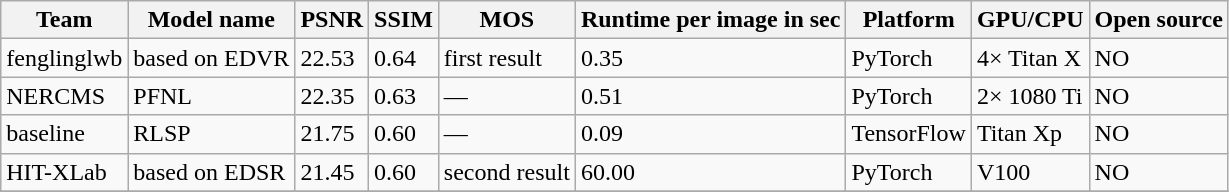<table class="wikitable">
<tr>
<th>Team</th>
<th>Model name</th>
<th>PSNR</th>
<th>SSIM</th>
<th>MOS</th>
<th>Runtime per image in sec</th>
<th>Platform</th>
<th>GPU/CPU</th>
<th>Open source</th>
</tr>
<tr>
<td>fenglinglwb</td>
<td>based on EDVR</td>
<td>22.53</td>
<td>0.64</td>
<td>first result</td>
<td>0.35</td>
<td>PyTorch</td>
<td>4× Titan X</td>
<td>NO</td>
</tr>
<tr>
<td>NERCMS</td>
<td>PFNL</td>
<td>22.35</td>
<td>0.63</td>
<td>—</td>
<td>0.51</td>
<td>PyTorch</td>
<td>2× 1080 Ti</td>
<td>NO</td>
</tr>
<tr>
<td>baseline</td>
<td>RLSP</td>
<td>21.75</td>
<td>0.60</td>
<td>—</td>
<td>0.09</td>
<td>TensorFlow</td>
<td>Titan Xp</td>
<td>NO</td>
</tr>
<tr>
<td>HIT-XLab</td>
<td>based on EDSR</td>
<td>21.45</td>
<td>0.60</td>
<td>second result</td>
<td>60.00</td>
<td>PyTorch</td>
<td>V100</td>
<td>NO</td>
</tr>
<tr>
</tr>
</table>
